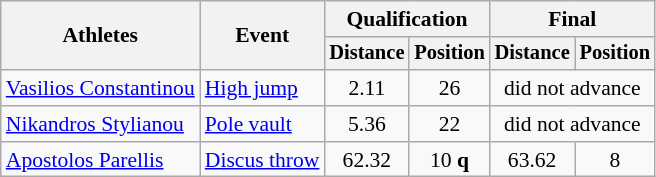<table class=wikitable style="font-size:90%">
<tr>
<th rowspan="2">Athletes</th>
<th rowspan="2">Event</th>
<th colspan="2">Qualification</th>
<th colspan="2">Final</th>
</tr>
<tr style="font-size:95%">
<th>Distance</th>
<th>Position</th>
<th>Distance</th>
<th>Position</th>
</tr>
<tr>
<td><a href='#'>Vasilios Constantinou</a></td>
<td><a href='#'>High jump</a></td>
<td align=center>2.11</td>
<td align=center>26</td>
<td align=center colspan=4>did not advance</td>
</tr>
<tr>
<td><a href='#'>Nikandros Stylianou</a></td>
<td><a href='#'>Pole vault</a></td>
<td align=center>5.36</td>
<td align=center>22</td>
<td align=center colspan=4>did not advance</td>
</tr>
<tr>
<td><a href='#'>Apostolos Parellis</a></td>
<td><a href='#'>Discus throw</a></td>
<td align=center>62.32</td>
<td align=center>10 <strong>q</strong></td>
<td align=center>63.62</td>
<td align=center>8</td>
</tr>
</table>
